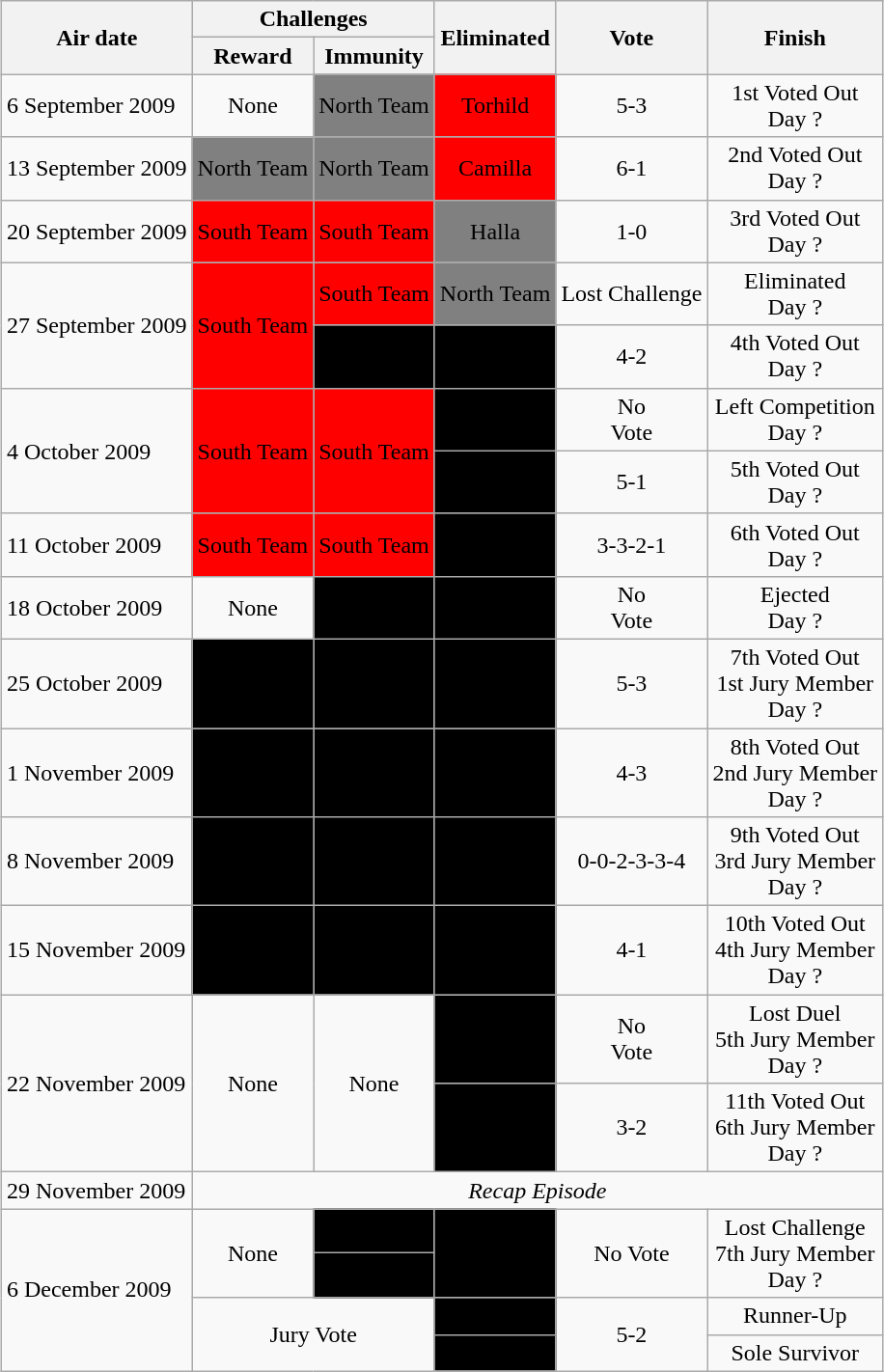<table class="wikitable" style="margin:auto; text-align:center">
<tr>
<th rowspan=2>Air date</th>
<th colspan=2>Challenges</th>
<th rowspan=2>Eliminated</th>
<th rowspan=2>Vote</th>
<th rowspan=2>Finish</th>
</tr>
<tr>
<th>Reward</th>
<th>Immunity</th>
</tr>
<tr>
<td rowspan=1 align="left">6 September 2009</td>
<td rowspan=1>None</td>
<td rowspan=1 bgcolor="gray" align=center>North Team</td>
<td rowspan=1 bgcolor="red" align=center><span>Torhild</span></td>
<td rowspan=1>5-3</td>
<td rowspan=1>1st Voted Out<br>Day ?</td>
</tr>
<tr>
<td rowspan=1 align="left">13 September 2009</td>
<td rowspan=1 bgcolor="gray" align=center>North Team</td>
<td rowspan=1 bgcolor="gray" align=center>North Team</td>
<td rowspan=1 bgcolor="red" align=center><span> Camilla</span></td>
<td rowspan=1>6-1</td>
<td rowspan=1>2nd Voted Out<br>Day ?</td>
</tr>
<tr>
<td align="left">20 September 2009</td>
<td rowspan=1 bgcolor="red" align=center><span> South Team</span></td>
<td rowspan=1 bgcolor="red" align=center><span> South Team</span></td>
<td rowspan=1 bgcolor="gray" align=center>Halla</td>
<td>1-0</td>
<td rowspan=1>3rd Voted Out<br>Day ?</td>
</tr>
<tr>
<td rowspan=2 align="left">27 September 2009</td>
<td rowspan=2 bgcolor="red" align=center><span> South Team</span></td>
<td rowspan=1 bgcolor="red" align=center><span> South Team</span></td>
<td rowspan=1 bgcolor="gray" align=center>North Team</td>
<td rowspan=1>Lost Challenge</td>
<td rowspan=1>Eliminated<br>Day ?</td>
</tr>
<tr>
<td rowspan=1 align="center" bgcolor="black"><span>Team X</span></td>
<td rowspan=1 align="center" bgcolor="black"><span>Marita</span></td>
<td>4-2</td>
<td rowspan=1>4th Voted Out<br>Day ?</td>
</tr>
<tr>
<td rowspan=2 align="left">4 October 2009</td>
<td rowspan=2 bgcolor="red" align=center><span> South Team</span></td>
<td rowspan=2 bgcolor="red" align=center><span> South Team</span></td>
<td rowspan=1 align="center" bgcolor="black"><span>Tommy</span></td>
<td rowspan=1>No<br>Vote</td>
<td rowspan=1>Left Competition<br>Day ?</td>
</tr>
<tr>
<td rowspan=1 align="center" bgcolor="black"><span>Dennis</span></td>
<td rowspan=1>5-1</td>
<td rowspan=1>5th Voted Out<br>Day ?</td>
</tr>
<tr>
<td align="left">11 October 2009</td>
<td rowspan=1 bgcolor="red" align=center><span> South Team</span></td>
<td rowspan=1 bgcolor="red" align=center><span> South Team</span></td>
<td rowspan=1 align="center" bgcolor="black"><span>Marita</span></td>
<td>3-3-2-1</td>
<td rowspan=1>6th Voted Out<br>Day ?</td>
</tr>
<tr>
<td rowspan=1 align="left">18 October 2009</td>
<td rowspan=1>None</td>
<td rowspan=1 align=center bgcolor="black"><span>Kristoffer</span></td>
<td rowspan=1 align=center bgcolor="black"><span>Peder</span></td>
<td rowspan=1>No<br>Vote</td>
<td rowspan=1>Ejected<br>Day ?</td>
</tr>
<tr>
<td rowspan=1 align="left">25 October 2009</td>
<td rowspan=1 align=center bgcolor="black"><span>Francois, <br>[Katherine, <br>Severin]</span></td>
<td rowspan=1 align=center bgcolor="black"><span>Christian</span></td>
<td rowspan=1 align=center bgcolor="black"><span>Iris</span></td>
<td>5-3</td>
<td>7th Voted Out<br>1st Jury Member<br>Day ?</td>
</tr>
<tr>
<td align="left">1 November 2009</td>
<td rowspan=1 align=center bgcolor="black"><span>Kristoffer</span></td>
<td rowspan=1 align=center bgcolor="black"><span>Christian</span></td>
<td rowspan=1 align=center bgcolor="black"><span>Francois</span></td>
<td>4-3</td>
<td>8th Voted Out<br>2nd Jury Member<br>Day ?</td>
</tr>
<tr>
<td align="left">8 November 2009</td>
<td rowspan=1 align=center bgcolor="black"><span>Katherine, <br>[Marte]</span></td>
<td rowspan=1 align=center bgcolor="black"><span>Kristoffer</span></td>
<td rowspan=1 align=center bgcolor="black"><span>Pål</span></td>
<td>0-0-2-3-3-4</td>
<td>9th Voted Out<br>3rd Jury Member<br>Day ?</td>
</tr>
<tr>
<td align="left">15 November 2009</td>
<td rowspan=1 align=center bgcolor="black"><span>Lina, <br>[Kristoffer]</span></td>
<td rowspan=1 align=center bgcolor="black"><span>Severin</span></td>
<td rowspan=1 align=center bgcolor="black"><span>Katherine</span></td>
<td>4-1</td>
<td>10th Voted Out<br>4th Jury Member<br>Day ?</td>
</tr>
<tr>
<td rowspan=2 align="left">22 November 2009</td>
<td rowspan=2>None</td>
<td rowspan=2>None</td>
<td rowspan=1 align=center bgcolor="black"><span>Severin</span></td>
<td>No<br>Vote</td>
<td>Lost Duel<br>5th Jury Member<br>Day ?</td>
</tr>
<tr>
<td rowspan=1 align=center bgcolor="black"><span>Kristoffer</span></td>
<td>3-2</td>
<td>11th Voted Out<br>6th Jury Member<br>Day ?</td>
</tr>
<tr>
<td align="left">29 November 2009</td>
<td colspan=5><em>Recap Episode</em></td>
</tr>
<tr>
<td align="left" rowspan=4>6 December 2009</td>
<td rowspan=2>None</td>
<td rowspan=1 align=center bgcolor="black"><span>Christian</span></td>
<td rowspan=2 align=center bgcolor="black"><span>Marte</span></td>
<td rowspan=2>No Vote</td>
<td rowspan=2>Lost Challenge<br>7th Jury Member<br>Day ?</td>
</tr>
<tr>
<td rowspan=1 align=center bgcolor="black"><span>Lina</span></td>
</tr>
<tr>
<td rowspan=2 colspan=2>Jury Vote</td>
<td rowspan=1 align=center bgcolor="black"><span>Christian</span></td>
<td rowspan=2>5-2</td>
<td>Runner-Up</td>
</tr>
<tr>
<td rowspan=1 align=center bgcolor="black"><span>Lina</span></td>
<td>Sole Survivor</td>
</tr>
</table>
